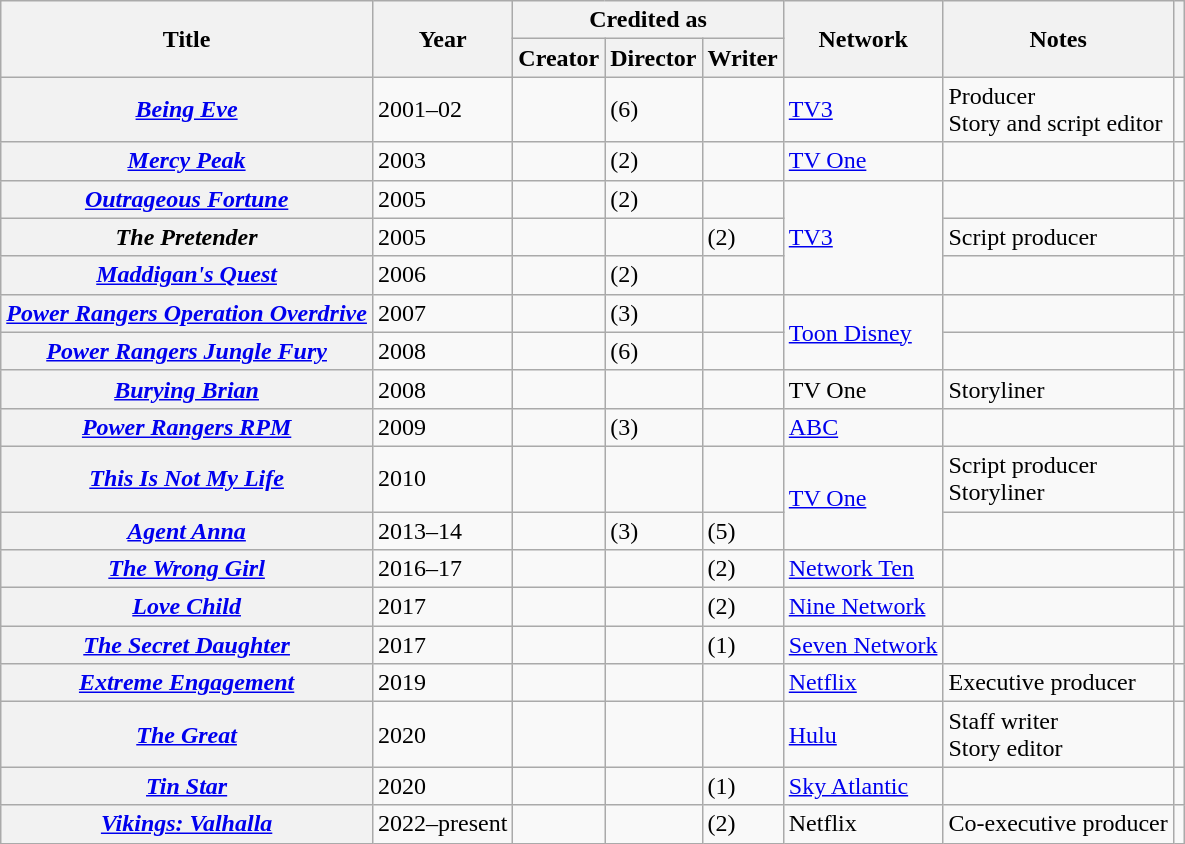<table class="wikitable plainrowheaders sortable">
<tr>
<th rowspan="2" scope="col">Title</th>
<th rowspan="2" scope="col">Year</th>
<th colspan="3" scope="col">Credited as</th>
<th rowspan="2" scope="col">Network</th>
<th rowspan="2" scope="col" class="unsortable">Notes</th>
<th rowspan="2" scope="col" class="unsortable"></th>
</tr>
<tr>
<th>Creator</th>
<th>Director</th>
<th>Writer</th>
</tr>
<tr>
<th scope=row><em><a href='#'>Being Eve</a></em></th>
<td>2001–02</td>
<td></td>
<td> (6)</td>
<td></td>
<td><a href='#'>TV3</a></td>
<td>Producer<br>Story and script editor </td>
<td style="text-align:center;"></td>
</tr>
<tr>
<th scope=row><em><a href='#'>Mercy Peak</a></em></th>
<td>2003</td>
<td></td>
<td> (2)</td>
<td></td>
<td><a href='#'>TV One</a></td>
<td></td>
<td style="text-align:center;"></td>
</tr>
<tr>
<th scope=row><em><a href='#'>Outrageous Fortune</a></em></th>
<td>2005</td>
<td></td>
<td> (2)</td>
<td></td>
<td rowspan="3"><a href='#'>TV3</a></td>
<td></td>
<td style="text-align:center;"></td>
</tr>
<tr>
<th scope=row><em>The Pretender</em></th>
<td>2005</td>
<td></td>
<td></td>
<td> (2)</td>
<td>Script producer </td>
<td style="text-align:center;"></td>
</tr>
<tr>
<th scope=row><em><a href='#'>Maddigan's Quest</a></em></th>
<td>2006</td>
<td></td>
<td> (2)</td>
<td></td>
<td></td>
<td style="text-align:center;"></td>
</tr>
<tr>
<th scope=row><em><a href='#'>Power Rangers Operation Overdrive</a></em></th>
<td>2007</td>
<td></td>
<td> (3)</td>
<td></td>
<td rowspan="2"><a href='#'>Toon Disney</a></td>
<td></td>
<td style="text-align:center;"></td>
</tr>
<tr>
<th scope=row><em><a href='#'>Power Rangers Jungle Fury</a></em></th>
<td>2008</td>
<td></td>
<td> (6)</td>
<td></td>
<td></td>
<td style="text-align:center;"></td>
</tr>
<tr>
<th scope=row><em><a href='#'>Burying Brian</a></em></th>
<td>2008</td>
<td></td>
<td></td>
<td></td>
<td>TV One</td>
<td>Storyliner</td>
<td style="text-align:center;"></td>
</tr>
<tr>
<th scope=row><em><a href='#'>Power Rangers RPM</a></em></th>
<td>2009</td>
<td></td>
<td> (3)</td>
<td></td>
<td><a href='#'>ABC</a></td>
<td></td>
<td style="text-align:center;"></td>
</tr>
<tr>
<th scope=row><em><a href='#'>This Is Not My Life</a></em></th>
<td>2010</td>
<td></td>
<td></td>
<td></td>
<td rowspan="2"><a href='#'>TV One</a></td>
<td>Script producer<br>Storyliner</td>
<td style="text-align:center;"></td>
</tr>
<tr>
<th scope=row><em><a href='#'>Agent Anna</a></em></th>
<td>2013–14</td>
<td></td>
<td> (3)</td>
<td> (5)</td>
<td></td>
<td style="text-align:center;"></td>
</tr>
<tr>
<th scope=row><em><a href='#'>The Wrong Girl</a></em></th>
<td>2016–17</td>
<td></td>
<td></td>
<td> (2)</td>
<td><a href='#'>Network Ten</a></td>
<td></td>
<td style="text-align:center;"></td>
</tr>
<tr>
<th scope=row><em><a href='#'>Love Child</a></em></th>
<td>2017</td>
<td></td>
<td></td>
<td> (2)</td>
<td><a href='#'>Nine Network</a></td>
<td></td>
<td style="text-align:center;"></td>
</tr>
<tr>
<th scope=row><em><a href='#'>The Secret Daughter</a></em></th>
<td>2017</td>
<td></td>
<td></td>
<td> (1)</td>
<td><a href='#'>Seven Network</a></td>
<td></td>
<td style="text-align:center;"></td>
</tr>
<tr>
<th scope=row><em><a href='#'>Extreme Engagement</a></em></th>
<td>2019</td>
<td></td>
<td></td>
<td></td>
<td><a href='#'>Netflix</a></td>
<td>Executive producer</td>
<td style="text-align:center;"></td>
</tr>
<tr>
<th scope=row><em><a href='#'>The Great</a></em></th>
<td>2020</td>
<td></td>
<td></td>
<td></td>
<td><a href='#'>Hulu</a></td>
<td>Staff writer <br>Story editor </td>
<td style="text-align:center;"></td>
</tr>
<tr>
<th scope=row><em><a href='#'>Tin Star</a></em></th>
<td>2020</td>
<td></td>
<td></td>
<td> (1)</td>
<td><a href='#'>Sky Atlantic</a></td>
<td></td>
<td style="text-align:center;"></td>
</tr>
<tr>
<th scope=row><em><a href='#'>Vikings: Valhalla</a></em></th>
<td>2022–present</td>
<td></td>
<td></td>
<td> (2)</td>
<td>Netflix</td>
<td>Co-executive producer </td>
<td style="text-align:center;"></td>
</tr>
</table>
